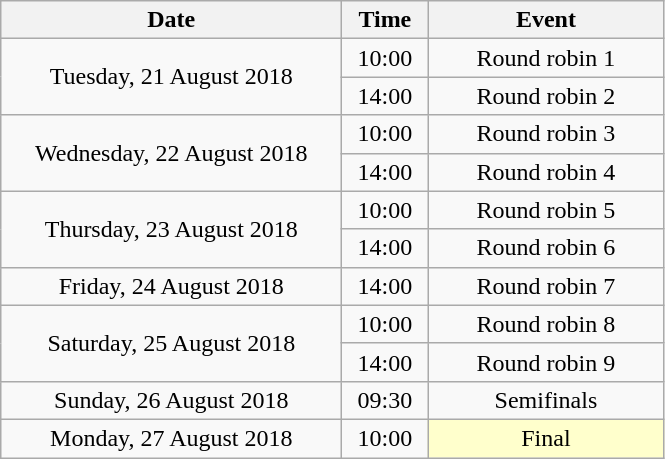<table class = "wikitable" style="text-align:center;">
<tr>
<th width=220>Date</th>
<th width=50>Time</th>
<th width=150>Event</th>
</tr>
<tr>
<td rowspan=2>Tuesday, 21 August 2018</td>
<td>10:00</td>
<td>Round robin 1</td>
</tr>
<tr>
<td>14:00</td>
<td>Round robin 2</td>
</tr>
<tr>
<td rowspan=2>Wednesday, 22 August 2018</td>
<td>10:00</td>
<td>Round robin 3</td>
</tr>
<tr>
<td>14:00</td>
<td>Round robin 4</td>
</tr>
<tr>
<td rowspan=2>Thursday, 23 August 2018</td>
<td>10:00</td>
<td>Round robin 5</td>
</tr>
<tr>
<td>14:00</td>
<td>Round robin 6</td>
</tr>
<tr>
<td>Friday, 24 August 2018</td>
<td>14:00</td>
<td>Round robin 7</td>
</tr>
<tr>
<td rowspan=2>Saturday, 25 August 2018</td>
<td>10:00</td>
<td>Round robin 8</td>
</tr>
<tr>
<td>14:00</td>
<td>Round robin 9</td>
</tr>
<tr>
<td>Sunday, 26 August 2018</td>
<td>09:30</td>
<td>Semifinals</td>
</tr>
<tr>
<td>Monday, 27 August 2018</td>
<td>10:00</td>
<td bgcolor="ffffcc">Final</td>
</tr>
</table>
